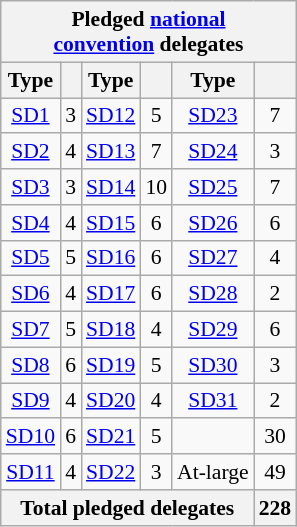<table class="wikitable sortable" style="font-size:90%;text-align:center;float:none;padding:5px;">
<tr>
<th colspan="6">Pledged <a href='#'>national<br>convention</a> delegates</th>
</tr>
<tr>
<th>Type</th>
<th></th>
<th>Type</th>
<th></th>
<th>Type</th>
<th></th>
</tr>
<tr>
<td><a href='#'>SD1</a></td>
<td>3</td>
<td><a href='#'>SD12</a></td>
<td>5</td>
<td><a href='#'>SD23</a></td>
<td>7</td>
</tr>
<tr>
<td><a href='#'>SD2</a></td>
<td>4</td>
<td><a href='#'>SD13</a></td>
<td>7</td>
<td><a href='#'>SD24</a></td>
<td>3</td>
</tr>
<tr>
<td><a href='#'>SD3</a></td>
<td>3</td>
<td><a href='#'>SD14</a></td>
<td>10</td>
<td><a href='#'>SD25</a></td>
<td>7</td>
</tr>
<tr>
<td><a href='#'>SD4</a></td>
<td>4</td>
<td><a href='#'>SD15</a></td>
<td>6</td>
<td><a href='#'>SD26</a></td>
<td>6</td>
</tr>
<tr>
<td><a href='#'>SD5</a></td>
<td>5</td>
<td><a href='#'>SD16</a></td>
<td>6</td>
<td><a href='#'>SD27</a></td>
<td>4</td>
</tr>
<tr>
<td><a href='#'>SD6</a></td>
<td>4</td>
<td><a href='#'>SD17</a></td>
<td>6</td>
<td><a href='#'>SD28</a></td>
<td>2</td>
</tr>
<tr>
<td><a href='#'>SD7</a></td>
<td>5</td>
<td><a href='#'>SD18</a></td>
<td>4</td>
<td><a href='#'>SD29</a></td>
<td>6</td>
</tr>
<tr>
<td><a href='#'>SD8</a></td>
<td>6</td>
<td><a href='#'>SD19</a></td>
<td>5</td>
<td><a href='#'>SD30</a></td>
<td>3</td>
</tr>
<tr>
<td><a href='#'>SD9</a></td>
<td>4</td>
<td><a href='#'>SD20</a></td>
<td>4</td>
<td><a href='#'>SD31</a></td>
<td>2</td>
</tr>
<tr>
<td><a href='#'>SD10</a></td>
<td>6</td>
<td><a href='#'>SD21</a></td>
<td>5</td>
<td></td>
<td>30</td>
</tr>
<tr>
<td><a href='#'>SD11</a></td>
<td>4</td>
<td><a href='#'>SD22</a></td>
<td>3</td>
<td>At-large</td>
<td>49</td>
</tr>
<tr>
<th colspan=5>Total pledged delegates</th>
<th>228</th>
</tr>
</table>
